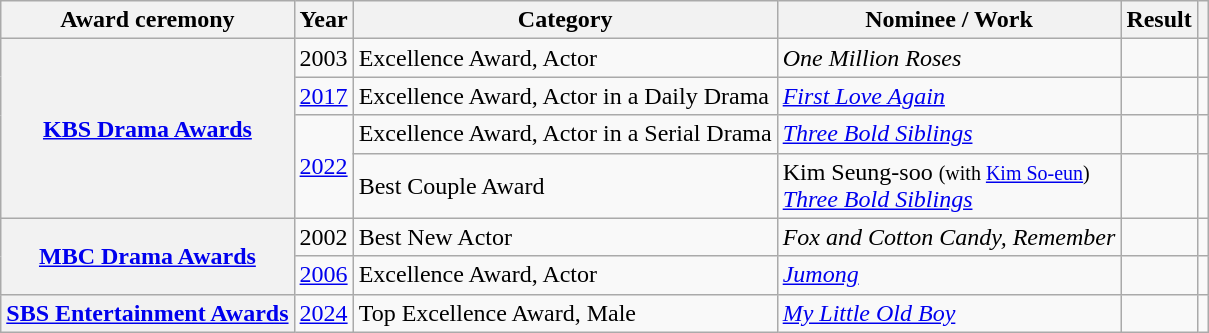<table class="wikitable plainrowheaders sortable">
<tr>
<th scope="col">Award ceremony</th>
<th scope="col">Year</th>
<th scope="col">Category</th>
<th scope="col">Nominee / Work</th>
<th scope="col">Result</th>
<th scope="col" class="unsortable"></th>
</tr>
<tr>
<th scope="row"  rowspan="4"><a href='#'>KBS Drama Awards</a></th>
<td style="text-align:center">2003</td>
<td>Excellence Award, Actor</td>
<td><em>One Million Roses</em></td>
<td></td>
<td></td>
</tr>
<tr>
<td style="text-align:center"><a href='#'>2017</a></td>
<td>Excellence Award, Actor in a Daily Drama</td>
<td><em><a href='#'>First Love Again</a></em></td>
<td></td>
<td style="text-align:center"></td>
</tr>
<tr>
<td style="text-align:center" rowspan="2"><a href='#'>2022</a></td>
<td>Excellence Award, Actor in a Serial Drama</td>
<td><em><a href='#'>Three Bold Siblings</a></em></td>
<td></td>
<td style="text-align:center"></td>
</tr>
<tr>
<td>Best Couple Award</td>
<td>Kim Seung-soo <small>(with <a href='#'>Kim So-eun</a>)</small><br><em><a href='#'>Three Bold Siblings</a></em></td>
<td></td>
<td style="text-align:center"></td>
</tr>
<tr>
<th scope="row"  rowspan="2"><a href='#'>MBC Drama Awards</a></th>
<td style="text-align:center">2002</td>
<td>Best New Actor</td>
<td><em>Fox and Cotton Candy, Remember</em></td>
<td></td>
<td></td>
</tr>
<tr>
<td style="text-align:center"><a href='#'>2006</a></td>
<td>Excellence Award, Actor</td>
<td><em><a href='#'>Jumong</a></em></td>
<td></td>
<td></td>
</tr>
<tr>
<th scope="row"><a href='#'>SBS Entertainment Awards</a></th>
<td style="text-align:center"><a href='#'>2024</a></td>
<td>Top Excellence Award, Male</td>
<td><em><a href='#'>My Little Old Boy</a></em></td>
<td></td>
<td style="text-align:center"></td>
</tr>
</table>
